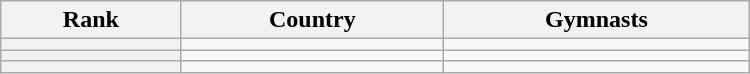<table class="wikitable" width=500>
<tr bgcolor="#efefef">
<th>Rank</th>
<th>Country</th>
<th>Gymnasts</th>
</tr>
<tr>
<th></th>
<td></td>
<td></td>
</tr>
<tr>
<th></th>
<td></td>
<td></td>
</tr>
<tr>
<th></th>
<td></td>
<td></td>
</tr>
</table>
